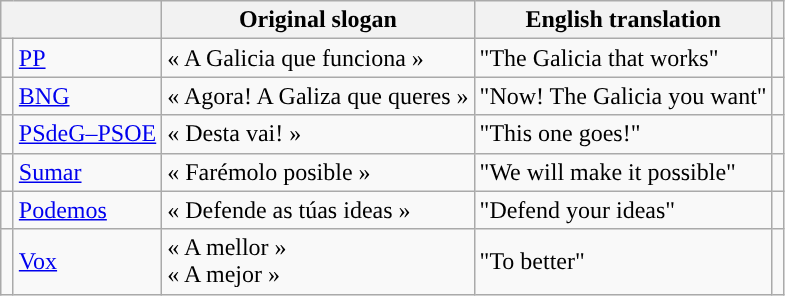<table class="wikitable" style="text-align:left;">
<tr>
<th style="text-align:left;" colspan="2"></th>
<th>Original slogan</th>
<th>English translation</th>
<th></th>
</tr>
<tr>
<td width="1" style="color:inherit;background:"></td>
<td><a href='#'>PP</a></td>
<td>« A Galicia que funciona »</td>
<td>"The Galicia that works"</td>
<td></td>
</tr>
<tr>
<td style="color:inherit;background:"></td>
<td><a href='#'>BNG</a></td>
<td>« Agora! A Galiza que queres »</td>
<td>"Now! The Galicia you want"</td>
<td></td>
</tr>
<tr>
<td style="color:inherit;background:"></td>
<td><a href='#'>PSdeG–PSOE</a></td>
<td>« Desta vai! »</td>
<td>"This one goes!"</td>
<td></td>
</tr>
<tr>
<td style="color:inherit;background:"></td>
<td><a href='#'>Sumar</a></td>
<td>« Farémolo posible »</td>
<td>"We will make it possible"</td>
<td></td>
</tr>
<tr>
<td style="color:inherit;background:"></td>
<td><a href='#'>Podemos</a></td>
<td>« Defende as túas ideas »</td>
<td>"Defend your ideas"</td>
<td></td>
</tr>
<tr>
<td style="color:inherit;background:"></td>
<td><a href='#'>Vox</a></td>
<td>« A mellor »<br>« A mejor »</td>
<td>"To better"</td>
<td></td>
</tr>
</table>
